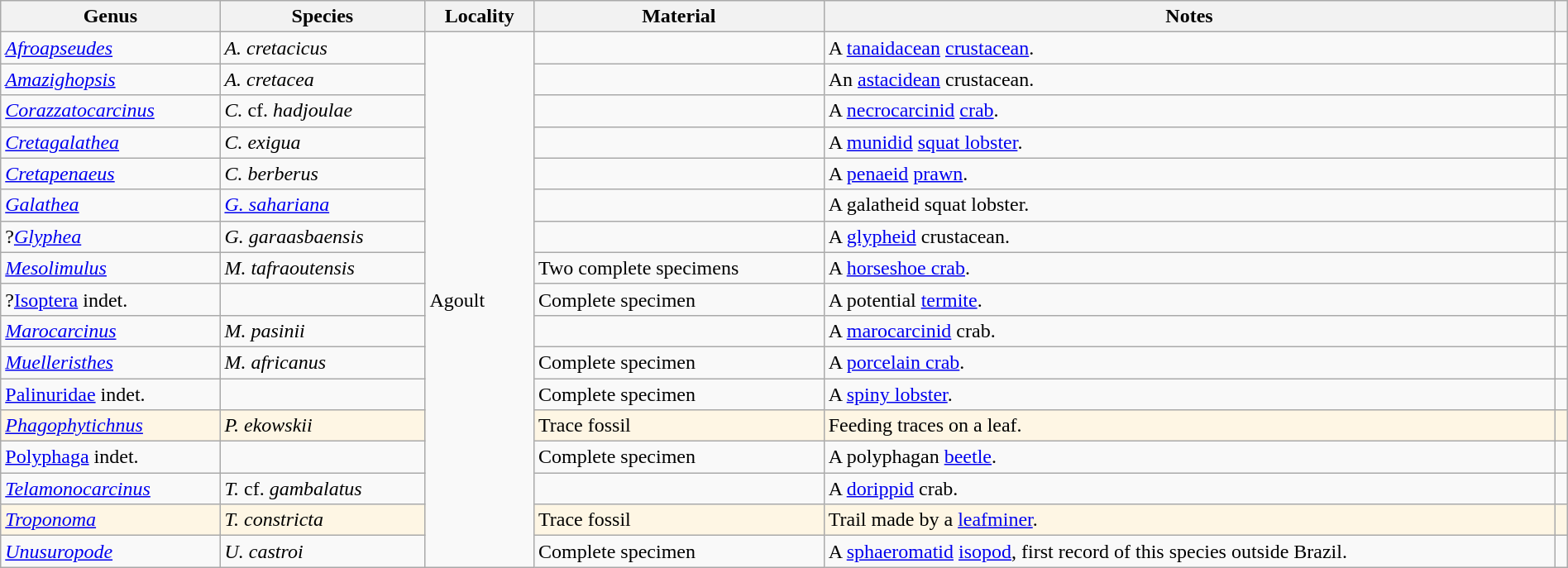<table class="wikitable" style="margin:auto;width:100%;">
<tr>
<th>Genus</th>
<th>Species</th>
<th>Locality</th>
<th>Material</th>
<th>Notes</th>
<th></th>
</tr>
<tr>
<td><em><a href='#'>Afroapseudes</a></em></td>
<td><em>A. cretacicus</em></td>
<td rowspan="17">Agoult</td>
<td></td>
<td>A <a href='#'>tanaidacean</a> <a href='#'>crustacean</a>.</td>
<td></td>
</tr>
<tr>
<td><em><a href='#'>Amazighopsis</a></em></td>
<td><em>A. cretacea</em></td>
<td></td>
<td>An <a href='#'>astacidean</a> crustacean.</td>
<td></td>
</tr>
<tr>
<td><em><a href='#'>Corazzatocarcinus</a></em></td>
<td><em>C.</em> cf. <em>hadjoulae</em></td>
<td></td>
<td>A <a href='#'>necrocarcinid</a> <a href='#'>crab</a>.</td>
<td></td>
</tr>
<tr>
<td><em><a href='#'>Cretagalathea</a></em></td>
<td><em>C. exigua</em></td>
<td></td>
<td>A <a href='#'>munidid</a> <a href='#'>squat lobster</a>.</td>
<td></td>
</tr>
<tr>
<td><em><a href='#'>Cretapenaeus</a></em></td>
<td><em>C. berberus</em></td>
<td></td>
<td>A <a href='#'>penaeid</a> <a href='#'>prawn</a>.</td>
<td></td>
</tr>
<tr>
<td><em><a href='#'>Galathea</a></em></td>
<td><em><a href='#'>G. sahariana</a></em></td>
<td></td>
<td>A galatheid squat lobster.</td>
<td></td>
</tr>
<tr>
<td>?<em><a href='#'>Glyphea</a></em></td>
<td><em>G. garaasbaensis</em></td>
<td></td>
<td>A <a href='#'>glypheid</a> crustacean.</td>
<td></td>
</tr>
<tr>
<td><em><a href='#'>Mesolimulus</a></em></td>
<td><em>M. tafraoutensis</em></td>
<td>Two complete specimens</td>
<td>A <a href='#'>horseshoe crab</a>.</td>
<td></td>
</tr>
<tr>
<td>?<a href='#'>Isoptera</a> indet.</td>
<td></td>
<td>Complete specimen</td>
<td>A potential <a href='#'>termite</a>.</td>
<td></td>
</tr>
<tr>
<td><em><a href='#'>Marocarcinus</a></em></td>
<td><em>M. pasinii</em></td>
<td></td>
<td>A <a href='#'>marocarcinid</a> crab.</td>
<td></td>
</tr>
<tr>
<td><em><a href='#'>Muelleristhes</a></em></td>
<td><em>M. africanus</em></td>
<td>Complete specimen</td>
<td>A <a href='#'>porcelain crab</a>.</td>
<td></td>
</tr>
<tr>
<td><a href='#'>Palinuridae</a> indet.</td>
<td></td>
<td>Complete specimen</td>
<td>A <a href='#'>spiny lobster</a>.</td>
<td></td>
</tr>
<tr>
<td style="background:#FEF6E4;"><em><a href='#'>Phagophytichnus</a></em></td>
<td style="background:#FEF6E4;"><em>P. ekowskii</em></td>
<td style="background:#FEF6E4;">Trace fossil</td>
<td style="background:#FEF6E4;">Feeding traces on a leaf.</td>
<td style="background:#FEF6E4;"></td>
</tr>
<tr>
<td><a href='#'>Polyphaga</a> indet.</td>
<td></td>
<td>Complete specimen</td>
<td>A polyphagan <a href='#'>beetle</a>.</td>
<td></td>
</tr>
<tr>
<td><em><a href='#'>Telamonocarcinus</a></em></td>
<td><em>T.</em> cf. <em>gambalatus</em></td>
<td></td>
<td>A <a href='#'>dorippid</a> crab.</td>
<td></td>
</tr>
<tr>
<td style="background:#FEF6E4;"><em><a href='#'>Troponoma</a></em></td>
<td style="background:#FEF6E4;"><em>T. constricta</em></td>
<td style="background:#FEF6E4;">Trace fossil</td>
<td style="background:#FEF6E4;">Trail made by a <a href='#'>leafminer</a>.</td>
<td style="background:#FEF6E4;"></td>
</tr>
<tr>
<td><em><a href='#'>Unusuropode</a></em></td>
<td><em>U. castroi</em></td>
<td>Complete specimen</td>
<td>A <a href='#'>sphaeromatid</a> <a href='#'>isopod</a>, first record of this species outside Brazil.</td>
<td></td>
</tr>
</table>
